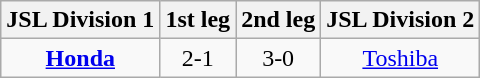<table class="wikitable" border="1">
<tr align=center>
<th>JSL Division 1</th>
<th>1st leg</th>
<th>2nd leg</th>
<th>JSL Division 2</th>
</tr>
<tr align=center>
<td><strong><a href='#'>Honda</a></strong></td>
<td>2-1</td>
<td>3-0</td>
<td><a href='#'>Toshiba</a></td>
</tr>
</table>
